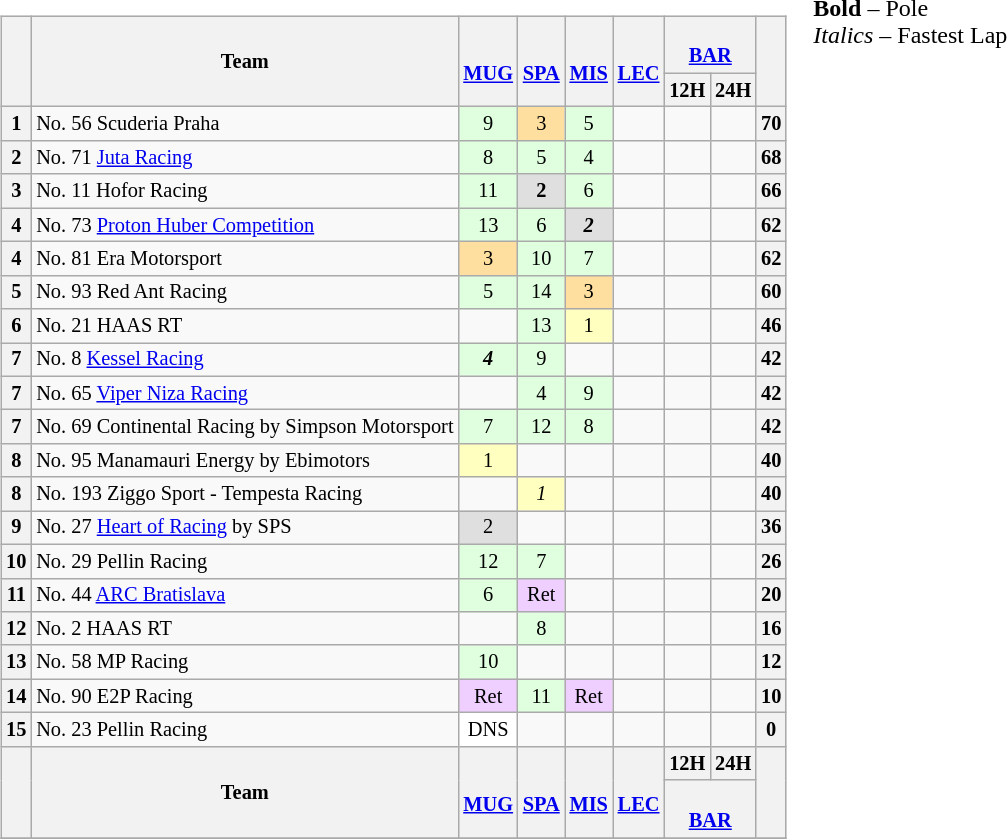<table>
<tr>
<td valign="top"><br><table align=left| class="wikitable" style="font-size: 85%; text-align: center;">
<tr valign="top">
<th rowspan=2 valign=middle></th>
<th rowspan=2 valign=middle>Team</th>
<th rowspan=2 valign=middle><br><a href='#'>MUG</a></th>
<th rowspan=2 valign=middle><br><a href='#'>SPA</a></th>
<th rowspan=2 valign=middle><br><a href='#'>MIS</a></th>
<th rowspan=2 valign=middle><br><a href='#'>LEC</a></th>
<th colspan=2><br><a href='#'>BAR</a></th>
<th rowspan=2 valign=middle>  </th>
</tr>
<tr>
<th>12H</th>
<th>24H</th>
</tr>
<tr>
<th>1</th>
<td align="left"> No. 56 Scuderia Praha</td>
<td style="background:#DFFFDF;">9</td>
<td style="background:#FFDF9F;">3</td>
<td style="background:#DFFFDF;">5</td>
<td></td>
<td></td>
<td></td>
<th>70</th>
</tr>
<tr>
<th>2</th>
<td align="left"> No. 71 <a href='#'>Juta Racing</a></td>
<td style="background:#DFFFDF;">8</td>
<td style="background:#DFFFDF;">5</td>
<td style="background:#DFFFDF;">4</td>
<td></td>
<td></td>
<td></td>
<th>68</th>
</tr>
<tr>
<th>3</th>
<td align="left"> No. 11 Hofor Racing</td>
<td style="background:#DFFFDF;">11</td>
<td style="background:#DFDFDF;"><strong>2</strong></td>
<td style="background:#DFFFDF;">6</td>
<td></td>
<td></td>
<td></td>
<th>66</th>
</tr>
<tr>
<th>4</th>
<td align="left"> No. 73 <a href='#'>Proton Huber Competition</a></td>
<td style="background:#DFFFDF;">13</td>
<td style="background:#DFFFDF;">6</td>
<td style="background:#DFDFDF;"><strong><em>2</em></strong></td>
<td></td>
<td></td>
<td></td>
<th>62</th>
</tr>
<tr>
<th>4</th>
<td align="left"> No. 81 Era Motorsport</td>
<td style="background:#FFDF9F;">3</td>
<td style="background:#DFFFDF;">10</td>
<td style="background:#DFFFDF;">7</td>
<td></td>
<td></td>
<td></td>
<th>62</th>
</tr>
<tr>
<th>5</th>
<td align="left"> No. 93 Red Ant Racing</td>
<td style="background:#DFFFDF;">5</td>
<td style="background:#DFFFDF;">14</td>
<td style="background:#FFDF9F;">3</td>
<td></td>
<td></td>
<td></td>
<th>60</th>
</tr>
<tr>
<th>6</th>
<td align="left"> No. 21 HAAS RT</td>
<td></td>
<td style="background:#DFFFDF;">13</td>
<td style="background:#FFFFBF;">1</td>
<td></td>
<td></td>
<td></td>
<th>46</th>
</tr>
<tr>
<th>7</th>
<td align="left"> No. 8 <a href='#'>Kessel Racing</a></td>
<td style="background:#DFFFDF;"><strong><em>4</em></strong></td>
<td style="background:#DFFFDF;">9</td>
<td></td>
<td></td>
<td></td>
<td></td>
<th>42</th>
</tr>
<tr>
<th>7</th>
<td align="left"> No. 65 <a href='#'>Viper Niza Racing</a></td>
<td></td>
<td style="background:#DFFFDF;">4</td>
<td style="background:#DFFFDF;">9</td>
<td></td>
<td></td>
<td></td>
<th>42</th>
</tr>
<tr>
<th>7</th>
<td align="left"> No. 69 Continental Racing by Simpson Motorsport</td>
<td style="background:#DFFFDF;">7</td>
<td style="background:#DFFFDF;">12</td>
<td style="background:#DFFFDF;">8</td>
<td></td>
<td></td>
<td></td>
<th>42</th>
</tr>
<tr>
<th>8</th>
<td align="left"> No. 95 Manamauri Energy by Ebimotors</td>
<td style="background:#FFFFBF;">1</td>
<td></td>
<td></td>
<td></td>
<td></td>
<td></td>
<th>40</th>
</tr>
<tr>
<th>8</th>
<td align="left"> No. 193 Ziggo Sport - Tempesta Racing</td>
<td></td>
<td style="background:#FFFFBF;"><em>1</em></td>
<td></td>
<td></td>
<td></td>
<td></td>
<th>40</th>
</tr>
<tr>
<th>9</th>
<td align="left"> No. 27 <a href='#'>Heart of Racing</a> by SPS</td>
<td style="background:#DFDFDF;">2</td>
<td></td>
<td></td>
<td></td>
<td></td>
<td></td>
<th>36</th>
</tr>
<tr>
<th>10</th>
<td align="left"> No. 29 Pellin Racing</td>
<td style="background:#DFFFDF;">12</td>
<td style="background:#DFFFDF;">7</td>
<td></td>
<td></td>
<td></td>
<td></td>
<th>26</th>
</tr>
<tr>
<th>11</th>
<td align="left"> No. 44 <a href='#'>ARC Bratislava</a></td>
<td style="background:#DFFFDF;">6</td>
<td style="background:#EFCFFF;">Ret</td>
<td></td>
<td></td>
<td></td>
<td></td>
<th>20</th>
</tr>
<tr>
<th>12</th>
<td align="left"> No. 2 HAAS RT</td>
<td></td>
<td style="background:#DFFFDF;">8</td>
<td></td>
<td></td>
<td></td>
<td></td>
<th>16</th>
</tr>
<tr>
<th>13</th>
<td align="left"> No. 58 MP Racing</td>
<td style="background:#DFFFDF;">10</td>
<td></td>
<td></td>
<td></td>
<td></td>
<td></td>
<th>12</th>
</tr>
<tr>
<th>14</th>
<td align="left"> No. 90 E2P Racing</td>
<td style="background:#EFCFFF;">Ret</td>
<td style="background:#DFFFDF;">11</td>
<td style="background:#EFCFFF;">Ret</td>
<td></td>
<td></td>
<td></td>
<th>10</th>
</tr>
<tr>
<th>15</th>
<td align="left"> No. 23 Pellin Racing</td>
<td style="background:#FFFFFF;">DNS</td>
<td></td>
<td></td>
<td></td>
<td></td>
<td></td>
<th>0</th>
</tr>
<tr>
<th rowspan="2" valign="middle"></th>
<th rowspan="2" valign="middle">Team</th>
<th rowspan="2" valign="middle"><br><a href='#'>MUG</a></th>
<th rowspan="2" valign="middle"><br><a href='#'>SPA</a></th>
<th rowspan="2" valign="middle"><br><a href='#'>MIS</a></th>
<th rowspan="2" valign="middle"><br><a href='#'>LEC</a></th>
<th>12H</th>
<th>24H</th>
<th rowspan="2" valign="middle">  </th>
</tr>
<tr>
<th colspan="2"><br><a href='#'>BAR</a></th>
</tr>
<tr>
</tr>
</table>
</td>
<td valign="top"><br>
<span><strong>Bold</strong> – Pole<br>
<em>Italics</em> – Fastest Lap</span></td>
</tr>
</table>
